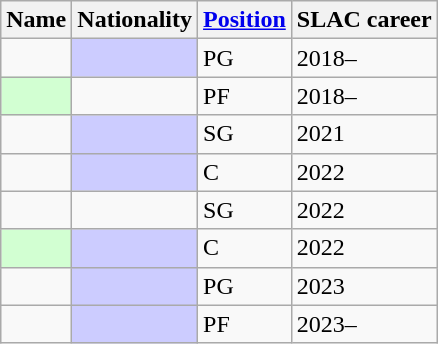<table class="wikitable sortable">
<tr>
<th>Name</th>
<th>Nationality</th>
<th><a href='#'>Position</a></th>
<th>SLAC career</th>
</tr>
<tr>
<td align="left"></td>
<td bgcolor=#ccccff align="left"></td>
<td>PG</td>
<td>2018–</td>
</tr>
<tr>
<td bgcolor=#D2FFD2 align="left"></td>
<td align="left"></td>
<td>PF</td>
<td>2018–</td>
</tr>
<tr>
<td align="left"></td>
<td bgcolor=#ccccff align="left"></td>
<td>SG</td>
<td>2021</td>
</tr>
<tr>
<td align="left"></td>
<td bgcolor=#ccccff align="left"></td>
<td>C</td>
<td>2022</td>
</tr>
<tr>
<td align="left"></td>
<td align="left"></td>
<td>SG</td>
<td>2022</td>
</tr>
<tr>
<td bgcolor=#D2FFD2 align="left"></td>
<td bgcolor=#ccccff align="left"></td>
<td>C</td>
<td>2022</td>
</tr>
<tr>
<td align="left"></td>
<td bgcolor=#ccccff align="left"></td>
<td>PG</td>
<td>2023</td>
</tr>
<tr>
<td align="left"></td>
<td bgcolor=#ccccff align="left"></td>
<td>PF</td>
<td>2023–</td>
</tr>
</table>
